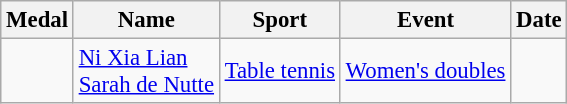<table class="wikitable sortable" style="font-size: 95%;">
<tr>
<th>Medal</th>
<th>Name</th>
<th>Sport</th>
<th>Event</th>
<th>Date</th>
</tr>
<tr>
<td></td>
<td><a href='#'>Ni Xia Lian</a><br><a href='#'>Sarah de Nutte</a></td>
<td><a href='#'>Table tennis</a></td>
<td><a href='#'>Women's doubles</a></td>
<td></td>
</tr>
</table>
